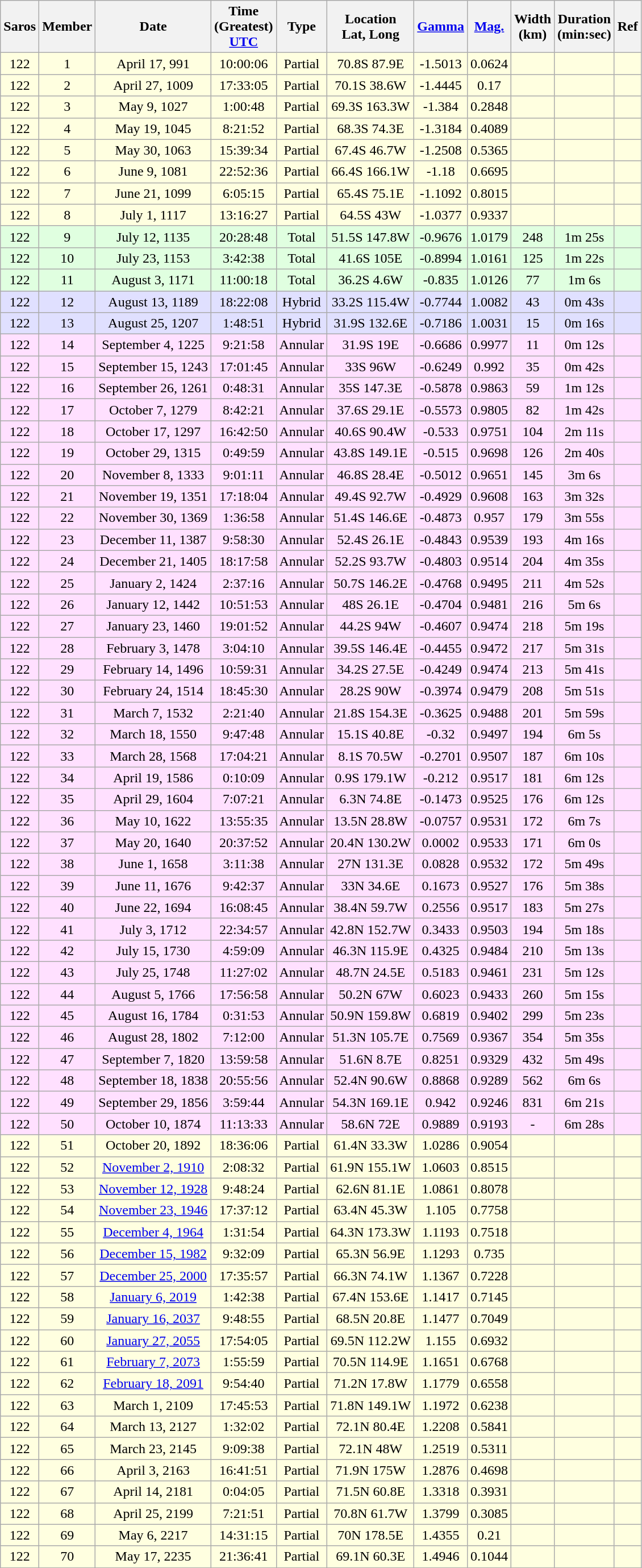<table class=wikitable>
<tr align=center>
<th>Saros</th>
<th>Member</th>
<th>Date</th>
<th>Time<br>(Greatest)<br><a href='#'>UTC</a></th>
<th>Type</th>
<th>Location<br>Lat, Long</th>
<th><a href='#'>Gamma</a></th>
<th><a href='#'>Mag.</a></th>
<th>Width<br>(km)</th>
<th>Duration<br>(min:sec)</th>
<th>Ref</th>
</tr>
<tr align=center bgcolor=#ffffe0>
<td>122</td>
<td>1</td>
<td>April 17, 991</td>
<td>10:00:06</td>
<td>Partial</td>
<td>70.8S 87.9E</td>
<td>-1.5013</td>
<td>0.0624</td>
<td></td>
<td></td>
<td></td>
</tr>
<tr align=center bgcolor=#ffffe0>
<td>122</td>
<td>2</td>
<td>April 27, 1009</td>
<td>17:33:05</td>
<td>Partial</td>
<td>70.1S 38.6W</td>
<td>-1.4445</td>
<td>0.17</td>
<td></td>
<td></td>
<td></td>
</tr>
<tr align=center bgcolor=#ffffe0>
<td>122</td>
<td>3</td>
<td>May 9, 1027</td>
<td>1:00:48</td>
<td>Partial</td>
<td>69.3S 163.3W</td>
<td>-1.384</td>
<td>0.2848</td>
<td></td>
<td></td>
<td></td>
</tr>
<tr align=center bgcolor=#ffffe0>
<td>122</td>
<td>4</td>
<td>May 19, 1045</td>
<td>8:21:52</td>
<td>Partial</td>
<td>68.3S 74.3E</td>
<td>-1.3184</td>
<td>0.4089</td>
<td></td>
<td></td>
<td></td>
</tr>
<tr align=center bgcolor=#ffffe0>
<td>122</td>
<td>5</td>
<td>May 30, 1063</td>
<td>15:39:34</td>
<td>Partial</td>
<td>67.4S 46.7W</td>
<td>-1.2508</td>
<td>0.5365</td>
<td></td>
<td></td>
<td></td>
</tr>
<tr align=center bgcolor=#ffffe0>
<td>122</td>
<td>6</td>
<td>June 9, 1081</td>
<td>22:52:36</td>
<td>Partial</td>
<td>66.4S 166.1W</td>
<td>-1.18</td>
<td>0.6695</td>
<td></td>
<td></td>
<td></td>
</tr>
<tr align=center bgcolor=#ffffe0>
<td>122</td>
<td>7</td>
<td>June 21, 1099</td>
<td>6:05:15</td>
<td>Partial</td>
<td>65.4S 75.1E</td>
<td>-1.1092</td>
<td>0.8015</td>
<td></td>
<td></td>
<td></td>
</tr>
<tr align=center bgcolor=#ffffe0>
<td>122</td>
<td>8</td>
<td>July 1, 1117</td>
<td>13:16:27</td>
<td>Partial</td>
<td>64.5S 43W</td>
<td>-1.0377</td>
<td>0.9337</td>
<td></td>
<td></td>
<td></td>
</tr>
<tr align=center bgcolor=#e0ffe0>
<td>122</td>
<td>9</td>
<td>July 12, 1135</td>
<td>20:28:48</td>
<td>Total</td>
<td>51.5S 147.8W</td>
<td>-0.9676</td>
<td>1.0179</td>
<td>248</td>
<td>1m 25s</td>
<td></td>
</tr>
<tr align=center bgcolor=#e0ffe0>
<td>122</td>
<td>10</td>
<td>July 23, 1153</td>
<td>3:42:38</td>
<td>Total</td>
<td>41.6S 105E</td>
<td>-0.8994</td>
<td>1.0161</td>
<td>125</td>
<td>1m 22s</td>
<td></td>
</tr>
<tr align=center bgcolor=#e0ffe0>
<td>122</td>
<td>11</td>
<td>August 3, 1171</td>
<td>11:00:18</td>
<td>Total</td>
<td>36.2S 4.6W</td>
<td>-0.835</td>
<td>1.0126</td>
<td>77</td>
<td>1m 6s</td>
<td></td>
</tr>
<tr align=center bgcolor=#e0e0ff>
<td>122</td>
<td>12</td>
<td>August 13, 1189</td>
<td>18:22:08</td>
<td>Hybrid</td>
<td>33.2S 115.4W</td>
<td>-0.7744</td>
<td>1.0082</td>
<td>43</td>
<td>0m 43s</td>
<td></td>
</tr>
<tr align=center bgcolor=#e0e0ff>
<td>122</td>
<td>13</td>
<td>August 25, 1207</td>
<td>1:48:51</td>
<td>Hybrid</td>
<td>31.9S 132.6E</td>
<td>-0.7186</td>
<td>1.0031</td>
<td>15</td>
<td>0m 16s</td>
<td></td>
</tr>
<tr align=center bgcolor=#ffe0ff>
<td>122</td>
<td>14</td>
<td>September 4, 1225</td>
<td>9:21:58</td>
<td>Annular</td>
<td>31.9S 19E</td>
<td>-0.6686</td>
<td>0.9977</td>
<td>11</td>
<td>0m 12s</td>
<td></td>
</tr>
<tr align=center bgcolor=#ffe0ff>
<td>122</td>
<td>15</td>
<td>September 15, 1243</td>
<td>17:01:45</td>
<td>Annular</td>
<td>33S 96W</td>
<td>-0.6249</td>
<td>0.992</td>
<td>35</td>
<td>0m 42s</td>
<td></td>
</tr>
<tr align=center bgcolor=#ffe0ff>
<td>122</td>
<td>16</td>
<td>September 26, 1261</td>
<td>0:48:31</td>
<td>Annular</td>
<td>35S 147.3E</td>
<td>-0.5878</td>
<td>0.9863</td>
<td>59</td>
<td>1m 12s</td>
<td></td>
</tr>
<tr align=center bgcolor=#ffe0ff>
<td>122</td>
<td>17</td>
<td>October 7, 1279</td>
<td>8:42:21</td>
<td>Annular</td>
<td>37.6S 29.1E</td>
<td>-0.5573</td>
<td>0.9805</td>
<td>82</td>
<td>1m 42s</td>
<td></td>
</tr>
<tr align=center bgcolor=#ffe0ff>
<td>122</td>
<td>18</td>
<td>October 17, 1297</td>
<td>16:42:50</td>
<td>Annular</td>
<td>40.6S 90.4W</td>
<td>-0.533</td>
<td>0.9751</td>
<td>104</td>
<td>2m 11s</td>
<td></td>
</tr>
<tr align=center bgcolor=#ffe0ff>
<td>122</td>
<td>19</td>
<td>October 29, 1315</td>
<td>0:49:59</td>
<td>Annular</td>
<td>43.8S 149.1E</td>
<td>-0.515</td>
<td>0.9698</td>
<td>126</td>
<td>2m 40s</td>
<td></td>
</tr>
<tr align=center bgcolor=#ffe0ff>
<td>122</td>
<td>20</td>
<td>November 8, 1333</td>
<td>9:01:11</td>
<td>Annular</td>
<td>46.8S 28.4E</td>
<td>-0.5012</td>
<td>0.9651</td>
<td>145</td>
<td>3m 6s</td>
<td></td>
</tr>
<tr align=center bgcolor=#ffe0ff>
<td>122</td>
<td>21</td>
<td>November 19, 1351</td>
<td>17:18:04</td>
<td>Annular</td>
<td>49.4S 92.7W</td>
<td>-0.4929</td>
<td>0.9608</td>
<td>163</td>
<td>3m 32s</td>
<td></td>
</tr>
<tr align=center bgcolor=#ffe0ff>
<td>122</td>
<td>22</td>
<td>November 30, 1369</td>
<td>1:36:58</td>
<td>Annular</td>
<td>51.4S 146.6E</td>
<td>-0.4873</td>
<td>0.957</td>
<td>179</td>
<td>3m 55s</td>
<td></td>
</tr>
<tr align=center bgcolor=#ffe0ff>
<td>122</td>
<td>23</td>
<td>December 11, 1387</td>
<td>9:58:30</td>
<td>Annular</td>
<td>52.4S 26.1E</td>
<td>-0.4843</td>
<td>0.9539</td>
<td>193</td>
<td>4m 16s</td>
<td></td>
</tr>
<tr align=center bgcolor=#ffe0ff>
<td>122</td>
<td>24</td>
<td>December 21, 1405</td>
<td>18:17:58</td>
<td>Annular</td>
<td>52.2S 93.7W</td>
<td>-0.4803</td>
<td>0.9514</td>
<td>204</td>
<td>4m 35s</td>
<td></td>
</tr>
<tr align=center bgcolor=#ffe0ff>
<td>122</td>
<td>25</td>
<td>January 2, 1424</td>
<td>2:37:16</td>
<td>Annular</td>
<td>50.7S 146.2E</td>
<td>-0.4768</td>
<td>0.9495</td>
<td>211</td>
<td>4m 52s</td>
<td></td>
</tr>
<tr align=center bgcolor=#ffe0ff>
<td>122</td>
<td>26</td>
<td>January 12, 1442</td>
<td>10:51:53</td>
<td>Annular</td>
<td>48S 26.1E</td>
<td>-0.4704</td>
<td>0.9481</td>
<td>216</td>
<td>5m 6s</td>
<td></td>
</tr>
<tr align=center bgcolor=#ffe0ff>
<td>122</td>
<td>27</td>
<td>January 23, 1460</td>
<td>19:01:52</td>
<td>Annular</td>
<td>44.2S 94W</td>
<td>-0.4607</td>
<td>0.9474</td>
<td>218</td>
<td>5m 19s</td>
<td></td>
</tr>
<tr align=center bgcolor=#ffe0ff>
<td>122</td>
<td>28</td>
<td>February 3, 1478</td>
<td>3:04:10</td>
<td>Annular</td>
<td>39.5S 146.4E</td>
<td>-0.4455</td>
<td>0.9472</td>
<td>217</td>
<td>5m 31s</td>
<td></td>
</tr>
<tr align=center bgcolor=#ffe0ff>
<td>122</td>
<td>29</td>
<td>February 14, 1496</td>
<td>10:59:31</td>
<td>Annular</td>
<td>34.2S 27.5E</td>
<td>-0.4249</td>
<td>0.9474</td>
<td>213</td>
<td>5m 41s</td>
<td></td>
</tr>
<tr align=center bgcolor=#ffe0ff>
<td>122</td>
<td>30</td>
<td>February 24, 1514</td>
<td>18:45:30</td>
<td>Annular</td>
<td>28.2S 90W</td>
<td>-0.3974</td>
<td>0.9479</td>
<td>208</td>
<td>5m 51s</td>
<td></td>
</tr>
<tr align=center bgcolor=#ffe0ff>
<td>122</td>
<td>31</td>
<td>March 7, 1532</td>
<td>2:21:40</td>
<td>Annular</td>
<td>21.8S 154.3E</td>
<td>-0.3625</td>
<td>0.9488</td>
<td>201</td>
<td>5m 59s</td>
<td></td>
</tr>
<tr align=center bgcolor=#ffe0ff>
<td>122</td>
<td>32</td>
<td>March 18, 1550</td>
<td>9:47:48</td>
<td>Annular</td>
<td>15.1S 40.8E</td>
<td>-0.32</td>
<td>0.9497</td>
<td>194</td>
<td>6m 5s</td>
<td></td>
</tr>
<tr align=center bgcolor=#ffe0ff>
<td>122</td>
<td>33</td>
<td>March 28, 1568</td>
<td>17:04:21</td>
<td>Annular</td>
<td>8.1S 70.5W</td>
<td>-0.2701</td>
<td>0.9507</td>
<td>187</td>
<td>6m 10s</td>
<td></td>
</tr>
<tr align=center bgcolor=#ffe0ff>
<td>122</td>
<td>34</td>
<td>April 19, 1586</td>
<td>0:10:09</td>
<td>Annular</td>
<td>0.9S 179.1W</td>
<td>-0.212</td>
<td>0.9517</td>
<td>181</td>
<td>6m 12s</td>
<td></td>
</tr>
<tr align=center bgcolor=#ffe0ff>
<td>122</td>
<td>35</td>
<td>April 29, 1604</td>
<td>7:07:21</td>
<td>Annular</td>
<td>6.3N 74.8E</td>
<td>-0.1473</td>
<td>0.9525</td>
<td>176</td>
<td>6m 12s</td>
<td></td>
</tr>
<tr align=center bgcolor=#ffe0ff>
<td>122</td>
<td>36</td>
<td>May 10, 1622</td>
<td>13:55:35</td>
<td>Annular</td>
<td>13.5N 28.8W</td>
<td>-0.0757</td>
<td>0.9531</td>
<td>172</td>
<td>6m 7s</td>
<td></td>
</tr>
<tr align=center bgcolor=#ffe0ff>
<td>122</td>
<td>37</td>
<td>May 20, 1640</td>
<td>20:37:52</td>
<td>Annular</td>
<td>20.4N 130.2W</td>
<td>0.0002</td>
<td>0.9533</td>
<td>171</td>
<td>6m 0s</td>
<td></td>
</tr>
<tr align=center bgcolor=#ffe0ff>
<td>122</td>
<td>38</td>
<td>June 1, 1658</td>
<td>3:11:38</td>
<td>Annular</td>
<td>27N 131.3E</td>
<td>0.0828</td>
<td>0.9532</td>
<td>172</td>
<td>5m 49s</td>
<td></td>
</tr>
<tr align=center bgcolor=#ffe0ff>
<td>122</td>
<td>39</td>
<td>June 11, 1676</td>
<td>9:42:37</td>
<td>Annular</td>
<td>33N 34.6E</td>
<td>0.1673</td>
<td>0.9527</td>
<td>176</td>
<td>5m 38s</td>
<td></td>
</tr>
<tr align=center bgcolor=#ffe0ff>
<td>122</td>
<td>40</td>
<td>June 22, 1694</td>
<td>16:08:45</td>
<td>Annular</td>
<td>38.4N 59.7W</td>
<td>0.2556</td>
<td>0.9517</td>
<td>183</td>
<td>5m 27s</td>
<td></td>
</tr>
<tr align=center bgcolor=#ffe0ff>
<td>122</td>
<td>41</td>
<td>July 3, 1712</td>
<td>22:34:57</td>
<td>Annular</td>
<td>42.8N 152.7W</td>
<td>0.3433</td>
<td>0.9503</td>
<td>194</td>
<td>5m 18s</td>
<td></td>
</tr>
<tr align=center bgcolor=#ffe0ff>
<td>122</td>
<td>42</td>
<td>July 15, 1730</td>
<td>4:59:09</td>
<td>Annular</td>
<td>46.3N 115.9E</td>
<td>0.4325</td>
<td>0.9484</td>
<td>210</td>
<td>5m 13s</td>
<td></td>
</tr>
<tr align=center bgcolor=#ffe0ff>
<td>122</td>
<td>43</td>
<td>July 25, 1748</td>
<td>11:27:02</td>
<td>Annular</td>
<td>48.7N 24.5E</td>
<td>0.5183</td>
<td>0.9461</td>
<td>231</td>
<td>5m 12s</td>
<td></td>
</tr>
<tr align=center bgcolor=#ffe0ff>
<td>122</td>
<td>44</td>
<td>August 5, 1766</td>
<td>17:56:58</td>
<td>Annular</td>
<td>50.2N 67W</td>
<td>0.6023</td>
<td>0.9433</td>
<td>260</td>
<td>5m 15s</td>
<td></td>
</tr>
<tr align=center bgcolor=#ffe0ff>
<td>122</td>
<td>45</td>
<td>August 16, 1784</td>
<td>0:31:53</td>
<td>Annular</td>
<td>50.9N 159.8W</td>
<td>0.6819</td>
<td>0.9402</td>
<td>299</td>
<td>5m 23s</td>
<td></td>
</tr>
<tr align=center bgcolor=#ffe0ff>
<td>122</td>
<td>46</td>
<td>August 28, 1802</td>
<td>7:12:00</td>
<td>Annular</td>
<td>51.3N 105.7E</td>
<td>0.7569</td>
<td>0.9367</td>
<td>354</td>
<td>5m 35s</td>
<td></td>
</tr>
<tr align=center bgcolor=#ffe0ff>
<td>122</td>
<td>47</td>
<td>September 7, 1820</td>
<td>13:59:58</td>
<td>Annular</td>
<td>51.6N 8.7E</td>
<td>0.8251</td>
<td>0.9329</td>
<td>432</td>
<td>5m 49s</td>
<td></td>
</tr>
<tr align=center bgcolor=#ffe0ff>
<td>122</td>
<td>48</td>
<td>September 18, 1838</td>
<td>20:55:56</td>
<td>Annular</td>
<td>52.4N 90.6W</td>
<td>0.8868</td>
<td>0.9289</td>
<td>562</td>
<td>6m 6s</td>
<td></td>
</tr>
<tr align=center bgcolor=#ffe0ff>
<td>122</td>
<td>49</td>
<td>September 29, 1856</td>
<td>3:59:44</td>
<td>Annular</td>
<td>54.3N 169.1E</td>
<td>0.942</td>
<td>0.9246</td>
<td>831</td>
<td>6m 21s</td>
<td></td>
</tr>
<tr align=center bgcolor=#ffe0ff>
<td>122</td>
<td>50</td>
<td>October 10, 1874</td>
<td>11:13:33</td>
<td>Annular</td>
<td>58.6N 72E</td>
<td>0.9889</td>
<td>0.9193</td>
<td>-</td>
<td>6m 28s</td>
<td></td>
</tr>
<tr align=center bgcolor=#ffffe0>
<td>122</td>
<td>51</td>
<td>October 20, 1892</td>
<td>18:36:06</td>
<td>Partial</td>
<td>61.4N 33.3W</td>
<td>1.0286</td>
<td>0.9054</td>
<td></td>
<td></td>
<td></td>
</tr>
<tr align=center bgcolor=#ffffe0>
<td>122</td>
<td>52</td>
<td><a href='#'>November 2, 1910</a></td>
<td>2:08:32</td>
<td>Partial</td>
<td>61.9N 155.1W</td>
<td>1.0603</td>
<td>0.8515</td>
<td></td>
<td></td>
<td></td>
</tr>
<tr align=center bgcolor=#ffffe0>
<td>122</td>
<td>53</td>
<td><a href='#'>November 12, 1928</a></td>
<td>9:48:24</td>
<td>Partial</td>
<td>62.6N 81.1E</td>
<td>1.0861</td>
<td>0.8078</td>
<td></td>
<td></td>
<td></td>
</tr>
<tr align=center bgcolor=#ffffe0>
<td>122</td>
<td>54</td>
<td><a href='#'>November 23, 1946</a></td>
<td>17:37:12</td>
<td>Partial</td>
<td>63.4N 45.3W</td>
<td>1.105</td>
<td>0.7758</td>
<td></td>
<td></td>
<td></td>
</tr>
<tr align=center bgcolor=#ffffe0>
<td>122</td>
<td>55</td>
<td><a href='#'>December 4, 1964</a></td>
<td>1:31:54</td>
<td>Partial</td>
<td>64.3N 173.3W</td>
<td>1.1193</td>
<td>0.7518</td>
<td></td>
<td></td>
<td></td>
</tr>
<tr align=center bgcolor=#ffffe0>
<td>122</td>
<td>56</td>
<td><a href='#'>December 15, 1982</a></td>
<td>9:32:09</td>
<td>Partial</td>
<td>65.3N 56.9E</td>
<td>1.1293</td>
<td>0.735</td>
<td></td>
<td></td>
<td></td>
</tr>
<tr align=center bgcolor=#ffffe0>
<td>122</td>
<td>57</td>
<td><a href='#'>December 25, 2000</a></td>
<td>17:35:57</td>
<td>Partial</td>
<td>66.3N 74.1W</td>
<td>1.1367</td>
<td>0.7228</td>
<td></td>
<td></td>
<td></td>
</tr>
<tr align=center bgcolor=#ffffe0>
<td>122</td>
<td>58</td>
<td><a href='#'>January 6, 2019</a></td>
<td>1:42:38</td>
<td>Partial</td>
<td>67.4N 153.6E</td>
<td>1.1417</td>
<td>0.7145</td>
<td></td>
<td></td>
<td></td>
</tr>
<tr align=center bgcolor=#ffffe0>
<td>122</td>
<td>59</td>
<td><a href='#'>January 16, 2037</a></td>
<td>9:48:55</td>
<td>Partial</td>
<td>68.5N 20.8E</td>
<td>1.1477</td>
<td>0.7049</td>
<td></td>
<td></td>
<td></td>
</tr>
<tr align=center bgcolor=#ffffe0>
<td>122</td>
<td>60</td>
<td><a href='#'>January 27, 2055</a></td>
<td>17:54:05</td>
<td>Partial</td>
<td>69.5N 112.2W</td>
<td>1.155</td>
<td>0.6932</td>
<td></td>
<td></td>
<td></td>
</tr>
<tr align=center bgcolor=#ffffe0>
<td>122</td>
<td>61</td>
<td><a href='#'>February 7, 2073</a></td>
<td>1:55:59</td>
<td>Partial</td>
<td>70.5N 114.9E</td>
<td>1.1651</td>
<td>0.6768</td>
<td></td>
<td></td>
<td></td>
</tr>
<tr align=center bgcolor=#ffffe0>
<td>122</td>
<td>62</td>
<td><a href='#'>February 18, 2091</a></td>
<td>9:54:40</td>
<td>Partial</td>
<td>71.2N 17.8W</td>
<td>1.1779</td>
<td>0.6558</td>
<td></td>
<td></td>
<td></td>
</tr>
<tr align=center bgcolor=#ffffe0>
<td>122</td>
<td>63</td>
<td>March 1, 2109</td>
<td>17:45:53</td>
<td>Partial</td>
<td>71.8N 149.1W</td>
<td>1.1972</td>
<td>0.6238</td>
<td></td>
<td></td>
<td></td>
</tr>
<tr align=center bgcolor=#ffffe0>
<td>122</td>
<td>64</td>
<td>March 13, 2127</td>
<td>1:32:02</td>
<td>Partial</td>
<td>72.1N 80.4E</td>
<td>1.2208</td>
<td>0.5841</td>
<td></td>
<td></td>
<td></td>
</tr>
<tr align=center bgcolor=#ffffe0>
<td>122</td>
<td>65</td>
<td>March 23, 2145</td>
<td>9:09:38</td>
<td>Partial</td>
<td>72.1N 48W</td>
<td>1.2519</td>
<td>0.5311</td>
<td></td>
<td></td>
<td></td>
</tr>
<tr align=center bgcolor=#ffffe0>
<td>122</td>
<td>66</td>
<td>April 3, 2163</td>
<td>16:41:51</td>
<td>Partial</td>
<td>71.9N 175W</td>
<td>1.2876</td>
<td>0.4698</td>
<td></td>
<td></td>
<td></td>
</tr>
<tr align=center bgcolor=#ffffe0>
<td>122</td>
<td>67</td>
<td>April 14, 2181</td>
<td>0:04:05</td>
<td>Partial</td>
<td>71.5N 60.8E</td>
<td>1.3318</td>
<td>0.3931</td>
<td></td>
<td></td>
<td></td>
</tr>
<tr align=center bgcolor=#ffffe0>
<td>122</td>
<td>68</td>
<td>April 25, 2199</td>
<td>7:21:51</td>
<td>Partial</td>
<td>70.8N 61.7W</td>
<td>1.3799</td>
<td>0.3085</td>
<td></td>
<td></td>
<td></td>
</tr>
<tr align=center bgcolor=#ffffe0>
<td>122</td>
<td>69</td>
<td>May 6, 2217</td>
<td>14:31:15</td>
<td>Partial</td>
<td>70N 178.5E</td>
<td>1.4355</td>
<td>0.21</td>
<td></td>
<td></td>
<td></td>
</tr>
<tr align=center bgcolor=#ffffe0>
<td>122</td>
<td>70</td>
<td>May 17, 2235</td>
<td>21:36:41</td>
<td>Partial</td>
<td>69.1N 60.3E</td>
<td>1.4946</td>
<td>0.1044</td>
<td></td>
<td></td>
<td></td>
</tr>
</table>
